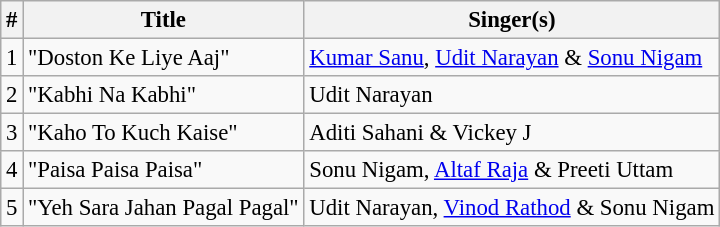<table class="wikitable" style="font-size:95%;">
<tr>
<th>#</th>
<th>Title</th>
<th>Singer(s)</th>
</tr>
<tr>
<td>1</td>
<td>"Doston Ke Liye Aaj"</td>
<td><a href='#'>Kumar Sanu</a>, <a href='#'>Udit Narayan</a> & <a href='#'>Sonu Nigam</a></td>
</tr>
<tr>
<td>2</td>
<td>"Kabhi Na Kabhi"</td>
<td>Udit Narayan</td>
</tr>
<tr>
<td>3</td>
<td>"Kaho To Kuch Kaise"</td>
<td>Aditi Sahani & Vickey J</td>
</tr>
<tr>
<td>4</td>
<td>"Paisa Paisa Paisa"</td>
<td>Sonu Nigam, <a href='#'>Altaf Raja</a> & Preeti Uttam</td>
</tr>
<tr>
<td>5</td>
<td>"Yeh Sara Jahan Pagal Pagal"</td>
<td>Udit Narayan, <a href='#'>Vinod Rathod</a> & Sonu Nigam</td>
</tr>
</table>
